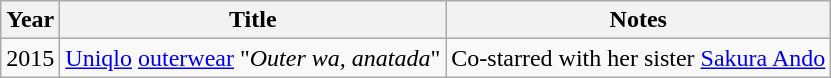<table class="wikitable">
<tr>
<th>Year</th>
<th>Title</th>
<th>Notes</th>
</tr>
<tr>
<td>2015</td>
<td><a href='#'>Uniqlo</a> <a href='#'>outerwear</a> "<em>Outer wa, anatada</em>"</td>
<td>Co-starred with her sister <a href='#'>Sakura Ando</a></td>
</tr>
</table>
